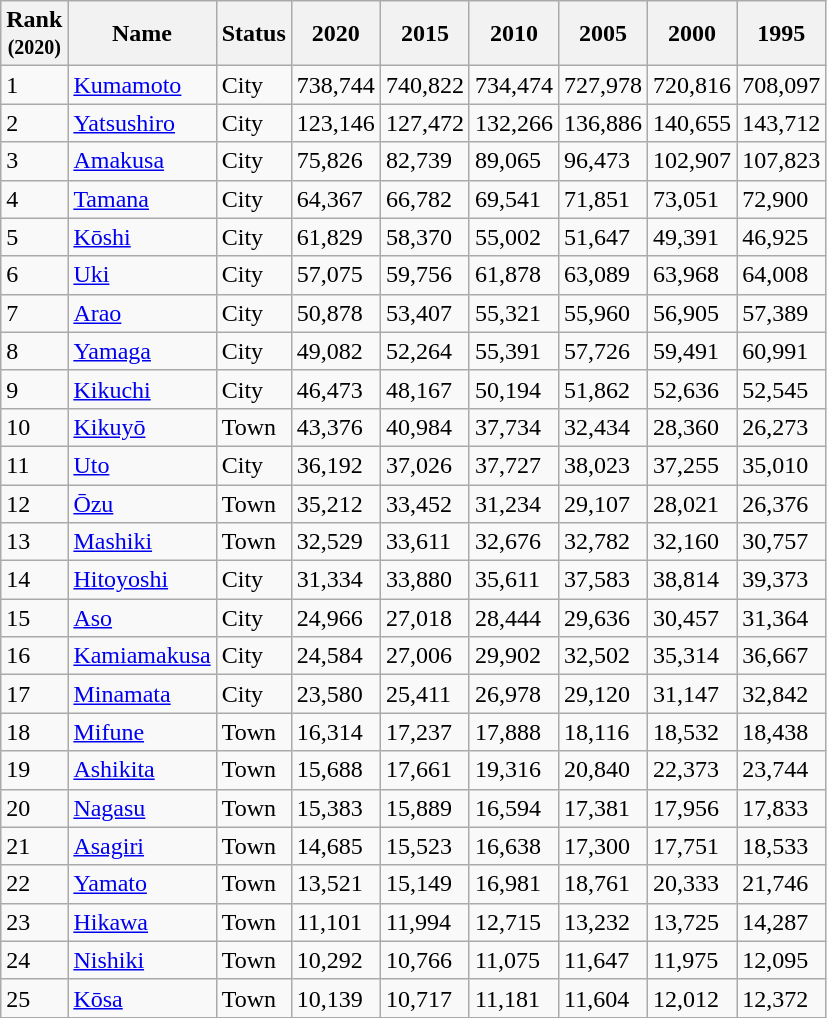<table class="wikitable sortable">
<tr>
<th>Rank<br><small>(2020)</small></th>
<th>Name</th>
<th>Status</th>
<th>2020</th>
<th>2015</th>
<th>2010</th>
<th>2005</th>
<th>2000</th>
<th>1995</th>
</tr>
<tr>
<td>1</td>
<td><a href='#'>Kumamoto</a></td>
<td>City</td>
<td>738,744</td>
<td>740,822</td>
<td>734,474</td>
<td>727,978</td>
<td>720,816</td>
<td>708,097</td>
</tr>
<tr>
<td>2</td>
<td><a href='#'>Yatsushiro</a></td>
<td>City</td>
<td>123,146</td>
<td>127,472</td>
<td>132,266</td>
<td>136,886</td>
<td>140,655</td>
<td>143,712</td>
</tr>
<tr>
<td>3</td>
<td><a href='#'>Amakusa</a></td>
<td>City</td>
<td>75,826</td>
<td>82,739</td>
<td>89,065</td>
<td>96,473</td>
<td>102,907</td>
<td>107,823</td>
</tr>
<tr>
<td>4</td>
<td><a href='#'>Tamana</a></td>
<td>City</td>
<td>64,367</td>
<td>66,782</td>
<td>69,541</td>
<td>71,851</td>
<td>73,051</td>
<td>72,900</td>
</tr>
<tr>
<td>5</td>
<td><a href='#'>Kōshi</a></td>
<td>City</td>
<td>61,829</td>
<td>58,370</td>
<td>55,002</td>
<td>51,647</td>
<td>49,391</td>
<td>46,925</td>
</tr>
<tr>
<td>6</td>
<td><a href='#'>Uki</a></td>
<td>City</td>
<td>57,075</td>
<td>59,756</td>
<td>61,878</td>
<td>63,089</td>
<td>63,968</td>
<td>64,008</td>
</tr>
<tr>
<td>7</td>
<td><a href='#'>Arao</a></td>
<td>City</td>
<td>50,878</td>
<td>53,407</td>
<td>55,321</td>
<td>55,960</td>
<td>56,905</td>
<td>57,389</td>
</tr>
<tr>
<td>8</td>
<td><a href='#'>Yamaga</a></td>
<td>City</td>
<td>49,082</td>
<td>52,264</td>
<td>55,391</td>
<td>57,726</td>
<td>59,491</td>
<td>60,991</td>
</tr>
<tr>
<td>9</td>
<td><a href='#'>Kikuchi</a></td>
<td>City</td>
<td>46,473</td>
<td>48,167</td>
<td>50,194</td>
<td>51,862</td>
<td>52,636</td>
<td>52,545</td>
</tr>
<tr>
<td>10</td>
<td><a href='#'>Kikuyō</a></td>
<td>Town</td>
<td>43,376</td>
<td>40,984</td>
<td>37,734</td>
<td>32,434</td>
<td>28,360</td>
<td>26,273</td>
</tr>
<tr>
<td>11</td>
<td><a href='#'>Uto</a></td>
<td>City</td>
<td>36,192</td>
<td>37,026</td>
<td>37,727</td>
<td>38,023</td>
<td>37,255</td>
<td>35,010</td>
</tr>
<tr>
<td>12</td>
<td><a href='#'>Ōzu</a></td>
<td>Town</td>
<td>35,212</td>
<td>33,452</td>
<td>31,234</td>
<td>29,107</td>
<td>28,021</td>
<td>26,376</td>
</tr>
<tr>
<td>13</td>
<td><a href='#'>Mashiki</a></td>
<td>Town</td>
<td>32,529</td>
<td>33,611</td>
<td>32,676</td>
<td>32,782</td>
<td>32,160</td>
<td>30,757</td>
</tr>
<tr>
<td>14</td>
<td><a href='#'>Hitoyoshi</a></td>
<td>City</td>
<td>31,334</td>
<td>33,880</td>
<td>35,611</td>
<td>37,583</td>
<td>38,814</td>
<td>39,373</td>
</tr>
<tr>
<td>15</td>
<td><a href='#'>Aso</a></td>
<td>City</td>
<td>24,966</td>
<td>27,018</td>
<td>28,444</td>
<td>29,636</td>
<td>30,457</td>
<td>31,364</td>
</tr>
<tr>
<td>16</td>
<td><a href='#'>Kamiamakusa</a></td>
<td>City</td>
<td>24,584</td>
<td>27,006</td>
<td>29,902</td>
<td>32,502</td>
<td>35,314</td>
<td>36,667</td>
</tr>
<tr>
<td>17</td>
<td><a href='#'>Minamata</a></td>
<td>City</td>
<td>23,580</td>
<td>25,411</td>
<td>26,978</td>
<td>29,120</td>
<td>31,147</td>
<td>32,842</td>
</tr>
<tr>
<td>18</td>
<td><a href='#'>Mifune</a></td>
<td>Town</td>
<td>16,314</td>
<td>17,237</td>
<td>17,888</td>
<td>18,116</td>
<td>18,532</td>
<td>18,438</td>
</tr>
<tr>
<td>19</td>
<td><a href='#'>Ashikita</a></td>
<td>Town</td>
<td>15,688</td>
<td>17,661</td>
<td>19,316</td>
<td>20,840</td>
<td>22,373</td>
<td>23,744</td>
</tr>
<tr>
<td>20</td>
<td><a href='#'>Nagasu</a></td>
<td>Town</td>
<td>15,383</td>
<td>15,889</td>
<td>16,594</td>
<td>17,381</td>
<td>17,956</td>
<td>17,833</td>
</tr>
<tr>
<td>21</td>
<td><a href='#'>Asagiri</a></td>
<td>Town</td>
<td>14,685</td>
<td>15,523</td>
<td>16,638</td>
<td>17,300</td>
<td>17,751</td>
<td>18,533</td>
</tr>
<tr>
<td>22</td>
<td><a href='#'>Yamato</a></td>
<td>Town</td>
<td>13,521</td>
<td>15,149</td>
<td>16,981</td>
<td>18,761</td>
<td>20,333</td>
<td>21,746</td>
</tr>
<tr>
<td>23</td>
<td><a href='#'>Hikawa</a></td>
<td>Town</td>
<td>11,101</td>
<td>11,994</td>
<td>12,715</td>
<td>13,232</td>
<td>13,725</td>
<td>14,287</td>
</tr>
<tr>
<td>24</td>
<td><a href='#'>Nishiki</a></td>
<td>Town</td>
<td>10,292</td>
<td>10,766</td>
<td>11,075</td>
<td>11,647</td>
<td>11,975</td>
<td>12,095</td>
</tr>
<tr>
<td>25</td>
<td><a href='#'>Kōsa</a></td>
<td>Town</td>
<td>10,139</td>
<td>10,717</td>
<td>11,181</td>
<td>11,604</td>
<td>12,012</td>
<td>12,372</td>
</tr>
</table>
